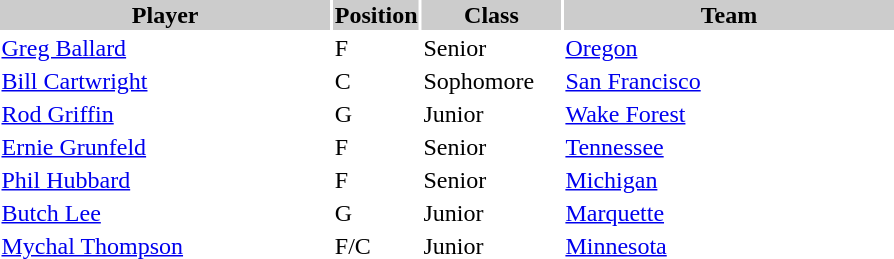<table style="width:600px" "border:'1' 'solid' 'gray'">
<tr>
<th bgcolor="#CCCCCC" style="width:40%">Player</th>
<th bgcolor="#CCCCCC" style="width:4%">Position</th>
<th bgcolor="#CCCCCC" style="width:16%">Class</th>
<th bgcolor="#CCCCCC" style="width:40%">Team</th>
</tr>
<tr>
<td><a href='#'>Greg Ballard</a></td>
<td>F</td>
<td>Senior</td>
<td><a href='#'>Oregon</a></td>
</tr>
<tr>
<td><a href='#'>Bill Cartwright</a></td>
<td>C</td>
<td>Sophomore</td>
<td><a href='#'>San Francisco</a></td>
</tr>
<tr>
<td><a href='#'>Rod Griffin</a></td>
<td>G</td>
<td>Junior</td>
<td><a href='#'>Wake Forest</a></td>
</tr>
<tr>
<td><a href='#'>Ernie Grunfeld</a></td>
<td>F</td>
<td>Senior</td>
<td><a href='#'>Tennessee</a></td>
</tr>
<tr>
<td><a href='#'>Phil Hubbard</a></td>
<td>F</td>
<td>Senior</td>
<td><a href='#'>Michigan</a></td>
</tr>
<tr>
<td><a href='#'>Butch Lee</a></td>
<td>G</td>
<td>Junior</td>
<td><a href='#'>Marquette</a></td>
</tr>
<tr>
<td><a href='#'>Mychal Thompson</a></td>
<td>F/C</td>
<td>Junior</td>
<td><a href='#'>Minnesota</a></td>
</tr>
</table>
